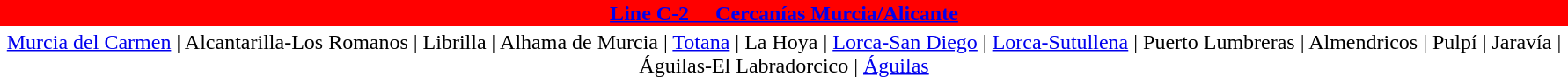<table class="toccolours noprint" style="margin: 0 2em 0 2em;">
<tr>
<td></td>
<th style="background:red; color:white;" align="center" width="100%"><a href='#'><span>Line C-2     Cercanías Murcia/Alicante</span></a></th>
<td></td>
</tr>
<tr align=center>
<td colspan=3><a href='#'>Murcia del Carmen</a>  | Alcantarilla-Los Romanos | Librilla | Alhama de Murcia | <a href='#'>Totana</a> | La Hoya | <a href='#'>Lorca-San Diego</a> | <a href='#'>Lorca-Sutullena</a> | Puerto Lumbreras | Almendricos | Pulpí | Jaravía | Águilas-El Labradorcico | <a href='#'>Águilas</a></td>
</tr>
</table>
